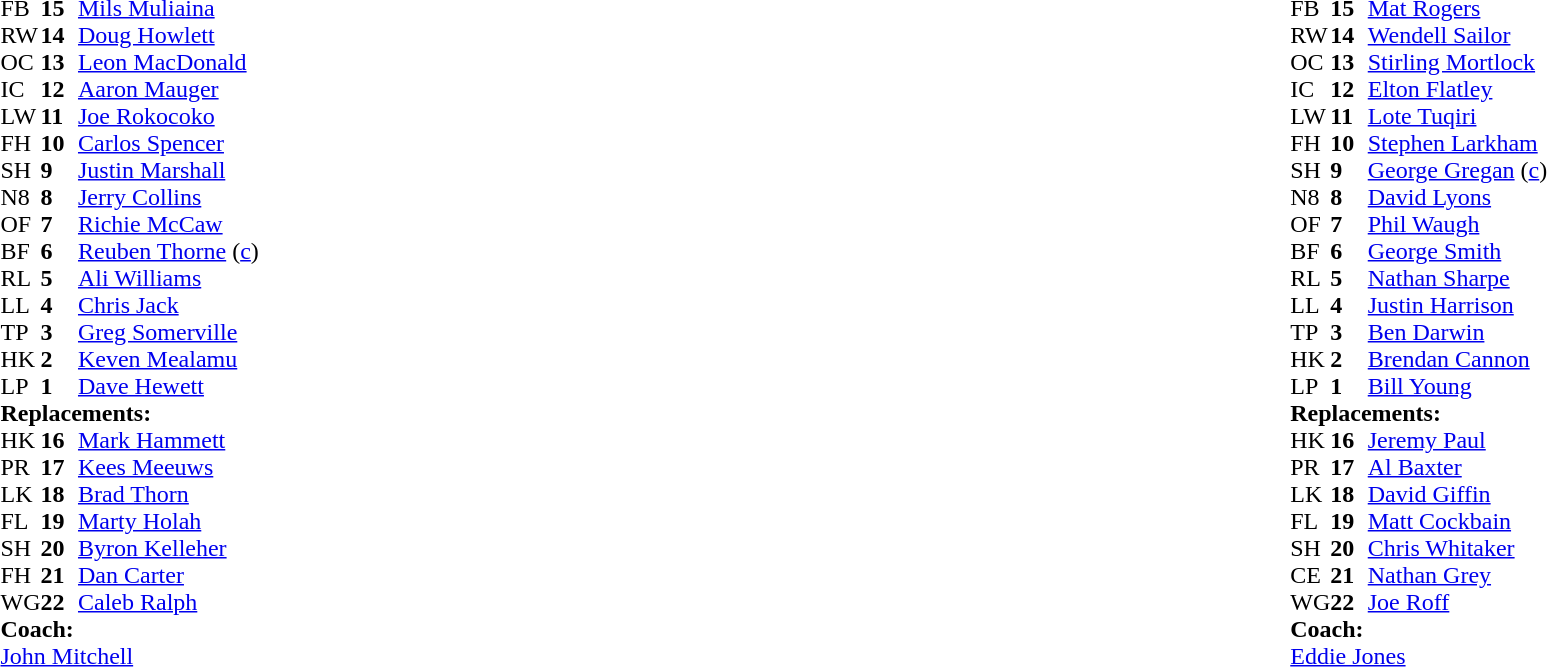<table style="width:100%">
<tr>
<td style="vertical-align:top;width:50%"><br><table cellspacing="0" cellpadding="0">
<tr>
<th width="25"></th>
<th width="25"></th>
</tr>
<tr>
<td>FB</td>
<td><strong>15</strong></td>
<td><a href='#'>Mils Muliaina</a></td>
</tr>
<tr>
<td>RW</td>
<td><strong>14</strong></td>
<td><a href='#'>Doug Howlett</a></td>
</tr>
<tr>
<td>OC</td>
<td><strong>13</strong></td>
<td><a href='#'>Leon MacDonald</a></td>
</tr>
<tr>
<td>IC</td>
<td><strong>12</strong></td>
<td><a href='#'>Aaron Mauger</a></td>
</tr>
<tr>
<td>LW</td>
<td><strong>11</strong></td>
<td><a href='#'>Joe Rokocoko</a></td>
</tr>
<tr>
<td>FH</td>
<td><strong>10</strong></td>
<td><a href='#'>Carlos Spencer</a></td>
</tr>
<tr>
<td>SH</td>
<td><strong>9</strong></td>
<td><a href='#'>Justin Marshall</a></td>
</tr>
<tr>
<td>N8</td>
<td><strong>8</strong></td>
<td><a href='#'>Jerry Collins</a></td>
</tr>
<tr>
<td>OF</td>
<td><strong>7</strong></td>
<td><a href='#'>Richie McCaw</a></td>
</tr>
<tr>
<td>BF</td>
<td><strong>6</strong></td>
<td><a href='#'>Reuben Thorne</a> (<a href='#'>c</a>)</td>
</tr>
<tr>
<td>RL</td>
<td><strong>5</strong></td>
<td><a href='#'>Ali Williams</a></td>
</tr>
<tr>
<td>LL</td>
<td><strong>4</strong></td>
<td><a href='#'>Chris Jack</a></td>
</tr>
<tr>
<td>TP</td>
<td><strong>3</strong></td>
<td><a href='#'>Greg Somerville</a></td>
</tr>
<tr>
<td>HK</td>
<td><strong>2</strong></td>
<td><a href='#'>Keven Mealamu</a></td>
</tr>
<tr>
<td>LP</td>
<td><strong>1</strong></td>
<td><a href='#'>Dave Hewett</a></td>
</tr>
<tr>
<td colspan="3"><strong>Replacements:</strong></td>
</tr>
<tr>
<td>HK</td>
<td><strong>16</strong></td>
<td><a href='#'>Mark Hammett</a></td>
</tr>
<tr>
<td>PR</td>
<td><strong>17</strong></td>
<td><a href='#'>Kees Meeuws</a></td>
</tr>
<tr>
<td>LK</td>
<td><strong>18</strong></td>
<td><a href='#'>Brad Thorn</a></td>
</tr>
<tr>
<td>FL</td>
<td><strong>19</strong></td>
<td><a href='#'>Marty Holah</a></td>
</tr>
<tr>
<td>SH</td>
<td><strong>20</strong></td>
<td><a href='#'>Byron Kelleher</a></td>
</tr>
<tr>
<td>FH</td>
<td><strong>21</strong></td>
<td><a href='#'>Dan Carter</a></td>
</tr>
<tr>
<td>WG</td>
<td><strong>22</strong></td>
<td><a href='#'>Caleb Ralph</a></td>
</tr>
<tr>
<td colspan="3"><strong>Coach:</strong></td>
</tr>
<tr>
<td colspan="3"><a href='#'>John Mitchell</a></td>
</tr>
</table>
</td>
<td style="vertical-align:top"></td>
<td style="vertical-align:top;width:50%"><br><table cellspacing="0" cellpadding="0" style="margin:auto">
<tr>
<th width="25"></th>
<th width="25"></th>
</tr>
<tr>
<td>FB</td>
<td><strong>15</strong></td>
<td><a href='#'>Mat Rogers</a></td>
</tr>
<tr>
<td>RW</td>
<td><strong>14</strong></td>
<td><a href='#'>Wendell Sailor</a></td>
</tr>
<tr>
<td>OC</td>
<td><strong>13</strong></td>
<td><a href='#'>Stirling Mortlock</a></td>
</tr>
<tr>
<td>IC</td>
<td><strong>12</strong></td>
<td><a href='#'>Elton Flatley</a></td>
</tr>
<tr>
<td>LW</td>
<td><strong>11</strong></td>
<td><a href='#'>Lote Tuqiri</a></td>
</tr>
<tr>
<td>FH</td>
<td><strong>10</strong></td>
<td><a href='#'>Stephen Larkham</a></td>
</tr>
<tr>
<td>SH</td>
<td><strong>9</strong></td>
<td><a href='#'>George Gregan</a> (<a href='#'>c</a>)</td>
</tr>
<tr>
<td>N8</td>
<td><strong>8</strong></td>
<td><a href='#'>David Lyons</a></td>
</tr>
<tr>
<td>OF</td>
<td><strong>7</strong></td>
<td><a href='#'>Phil Waugh</a></td>
</tr>
<tr>
<td>BF</td>
<td><strong>6</strong></td>
<td><a href='#'>George Smith</a></td>
</tr>
<tr>
<td>RL</td>
<td><strong>5</strong></td>
<td><a href='#'>Nathan Sharpe</a></td>
</tr>
<tr>
<td>LL</td>
<td><strong>4</strong></td>
<td><a href='#'>Justin Harrison</a></td>
</tr>
<tr>
<td>TP</td>
<td><strong>3</strong></td>
<td><a href='#'>Ben Darwin</a></td>
</tr>
<tr>
<td>HK</td>
<td><strong>2</strong></td>
<td><a href='#'>Brendan Cannon</a></td>
</tr>
<tr>
<td>LP</td>
<td><strong>1</strong></td>
<td><a href='#'>Bill Young</a></td>
</tr>
<tr>
<td colspan="3"><strong>Replacements:</strong></td>
</tr>
<tr>
<td>HK</td>
<td><strong>16</strong></td>
<td><a href='#'>Jeremy Paul</a></td>
</tr>
<tr>
<td>PR</td>
<td><strong>17</strong></td>
<td><a href='#'>Al Baxter</a></td>
</tr>
<tr>
<td>LK</td>
<td><strong>18</strong></td>
<td><a href='#'>David Giffin</a></td>
</tr>
<tr>
<td>FL</td>
<td><strong>19</strong></td>
<td><a href='#'>Matt Cockbain</a></td>
</tr>
<tr>
<td>SH</td>
<td><strong>20</strong></td>
<td><a href='#'>Chris Whitaker</a></td>
</tr>
<tr>
<td>CE</td>
<td><strong>21</strong></td>
<td><a href='#'>Nathan Grey</a></td>
</tr>
<tr>
<td>WG</td>
<td><strong>22</strong></td>
<td><a href='#'>Joe Roff</a></td>
</tr>
<tr>
<td colspan="3"><strong>Coach:</strong></td>
</tr>
<tr>
<td colspan="3"><a href='#'>Eddie Jones</a></td>
</tr>
</table>
</td>
</tr>
</table>
